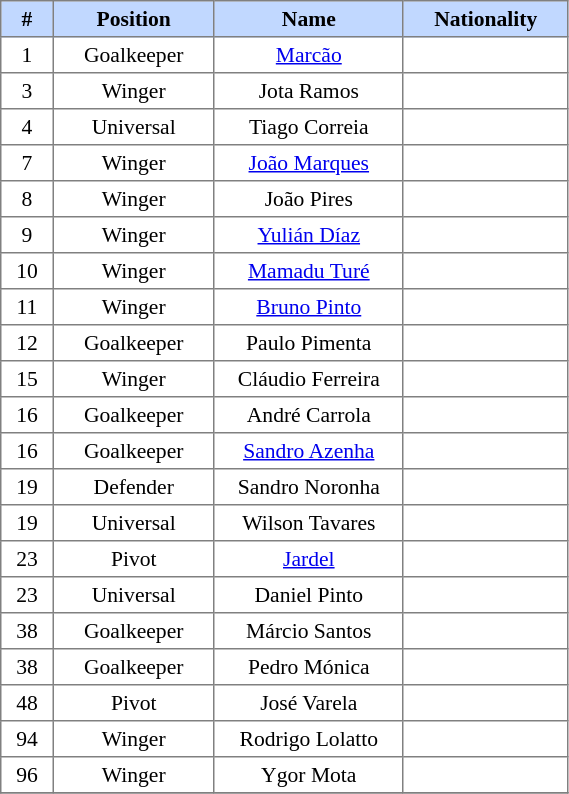<table border=1 style="border-collapse:collapse; font-size:90%;" cellpadding=3 cellspacing=0 width=30%>
<tr bgcolor=#C1D8FF>
<th width=2%>#</th>
<th width=5%>Position</th>
<th width=10%>Name</th>
<th width=5%>Nationality</th>
</tr>
<tr align=center>
<td>1</td>
<td>Goalkeeper</td>
<td><a href='#'>Marcão</a></td>
<td></td>
</tr>
<tr align=center>
<td>3</td>
<td>Winger</td>
<td>Jota Ramos</td>
<td></td>
</tr>
<tr align=center>
<td>4</td>
<td>Universal</td>
<td>Tiago Correia</td>
<td></td>
</tr>
<tr align=center>
<td>7</td>
<td>Winger</td>
<td><a href='#'>João Marques</a></td>
<td></td>
</tr>
<tr align=center>
<td>8</td>
<td>Winger</td>
<td>João Pires</td>
<td></td>
</tr>
<tr align=center>
<td>9</td>
<td>Winger</td>
<td><a href='#'>Yulián Díaz</a></td>
<td></td>
</tr>
<tr align=center>
<td>10</td>
<td>Winger</td>
<td><a href='#'>Mamadu Turé</a></td>
<td></td>
</tr>
<tr align=center>
<td>11</td>
<td>Winger</td>
<td><a href='#'>Bruno Pinto</a></td>
<td></td>
</tr>
<tr align=center>
<td>12</td>
<td>Goalkeeper</td>
<td>Paulo Pimenta</td>
<td></td>
</tr>
<tr align=center>
<td>15</td>
<td>Winger</td>
<td>Cláudio Ferreira</td>
<td></td>
</tr>
<tr align=center>
<td>16</td>
<td>Goalkeeper</td>
<td>André Carrola</td>
<td></td>
</tr>
<tr align=center>
<td>16</td>
<td>Goalkeeper</td>
<td><a href='#'>Sandro Azenha</a></td>
<td></td>
</tr>
<tr align=center>
<td>19</td>
<td>Defender</td>
<td>Sandro Noronha</td>
<td></td>
</tr>
<tr align=center>
<td>19</td>
<td>Universal</td>
<td>Wilson Tavares</td>
<td></td>
</tr>
<tr align=center>
<td>23</td>
<td>Pivot</td>
<td><a href='#'>Jardel</a></td>
<td></td>
</tr>
<tr align=center>
<td>23</td>
<td>Universal</td>
<td>Daniel Pinto</td>
<td></td>
</tr>
<tr align=center>
<td>38</td>
<td>Goalkeeper</td>
<td>Márcio Santos</td>
<td></td>
</tr>
<tr align=center>
<td>38</td>
<td>Goalkeeper</td>
<td>Pedro Mónica</td>
<td></td>
</tr>
<tr align=center>
<td>48</td>
<td>Pivot</td>
<td>José Varela</td>
<td></td>
</tr>
<tr align=center>
<td>94</td>
<td>Winger</td>
<td>Rodrigo Lolatto</td>
<td></td>
</tr>
<tr align=center>
<td>96</td>
<td>Winger</td>
<td>Ygor Mota</td>
<td></td>
</tr>
<tr align=center>
</tr>
</table>
